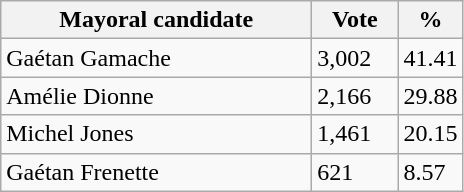<table class="wikitable">
<tr>
<th bgcolor="#DDDDFF" width="200px">Mayoral candidate</th>
<th bgcolor="#DDDDFF" width="50px">Vote</th>
<th bgcolor="#DDDDFF" width="30px">%</th>
</tr>
<tr>
<td>Gaétan Gamache</td>
<td>3,002</td>
<td>41.41</td>
</tr>
<tr>
<td>Amélie Dionne</td>
<td>2,166</td>
<td>29.88</td>
</tr>
<tr>
<td>Michel Jones</td>
<td>1,461</td>
<td>20.15</td>
</tr>
<tr>
<td>Gaétan Frenette</td>
<td>621</td>
<td>8.57</td>
</tr>
</table>
